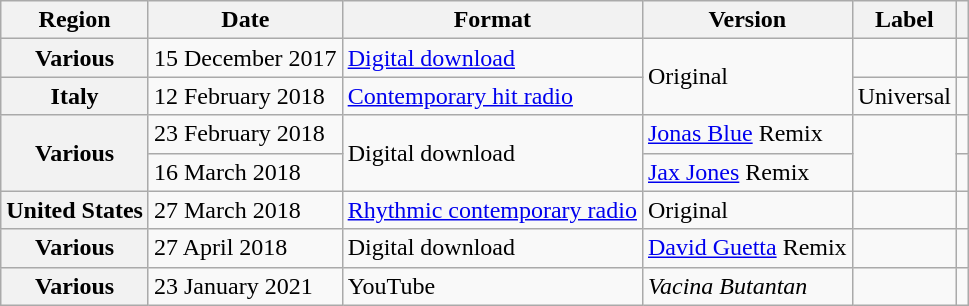<table class="wikitable plainrowheaders">
<tr>
<th scope="col">Region</th>
<th scope="col">Date</th>
<th scope="col">Format</th>
<th scope="col">Version</th>
<th scope="col">Label</th>
<th scope="col"></th>
</tr>
<tr>
<th scope="row">Various</th>
<td>15 December 2017</td>
<td><a href='#'>Digital download</a></td>
<td rowspan="2">Original</td>
<td></td>
<td></td>
</tr>
<tr>
<th scope="row">Italy</th>
<td>12 February 2018</td>
<td><a href='#'>Contemporary hit radio</a></td>
<td>Universal</td>
<td></td>
</tr>
<tr>
<th scope="row" rowspan="2">Various</th>
<td>23 February 2018</td>
<td rowspan="2">Digital download</td>
<td><a href='#'>Jonas Blue</a> Remix</td>
<td rowspan="2"></td>
<td></td>
</tr>
<tr>
<td>16 March 2018</td>
<td><a href='#'>Jax Jones</a> Remix</td>
<td></td>
</tr>
<tr>
<th scope="row">United States</th>
<td>27 March 2018</td>
<td><a href='#'>Rhythmic contemporary radio</a></td>
<td>Original</td>
<td></td>
<td></td>
</tr>
<tr>
<th scope="row">Various</th>
<td>27 April 2018</td>
<td>Digital download</td>
<td><a href='#'>David Guetta</a> Remix</td>
<td></td>
<td></td>
</tr>
<tr>
<th>Various</th>
<td>23 January 2021</td>
<td>YouTube</td>
<td><em>Vacina Butantan</em></td>
<td></td>
<td></td>
</tr>
</table>
